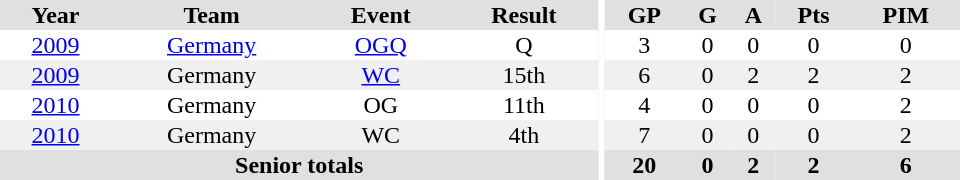<table border="0" cellpadding="1" cellspacing="0" ID="Table3" style="text-align:center; width:40em">
<tr ALIGN="center" bgcolor="#e0e0e0">
<th>Year</th>
<th>Team</th>
<th>Event</th>
<th>Result</th>
<th rowspan="99" bgcolor="#ffffff"></th>
<th>GP</th>
<th>G</th>
<th>A</th>
<th>Pts</th>
<th>PIM</th>
</tr>
<tr>
<td><a href='#'>2009</a></td>
<td><a href='#'>Germany</a></td>
<td><a href='#'>OGQ</a></td>
<td>Q</td>
<td>3</td>
<td>0</td>
<td>0</td>
<td>0</td>
<td>0</td>
</tr>
<tr bgcolor="#f0f0f0">
<td><a href='#'>2009</a></td>
<td>Germany</td>
<td><a href='#'>WC</a></td>
<td>15th</td>
<td>6</td>
<td>0</td>
<td>2</td>
<td>2</td>
<td>2</td>
</tr>
<tr>
<td><a href='#'>2010</a></td>
<td>Germany</td>
<td>OG</td>
<td>11th</td>
<td>4</td>
<td>0</td>
<td>0</td>
<td>0</td>
<td>2</td>
</tr>
<tr bgcolor="#f0f0f0">
<td><a href='#'>2010</a></td>
<td>Germany</td>
<td>WC</td>
<td>4th</td>
<td>7</td>
<td>0</td>
<td>0</td>
<td>0</td>
<td>2</td>
</tr>
<tr bgcolor="#e0e0e0">
<th colspan="4">Senior totals</th>
<th>20</th>
<th>0</th>
<th>2</th>
<th>2</th>
<th>6</th>
</tr>
</table>
